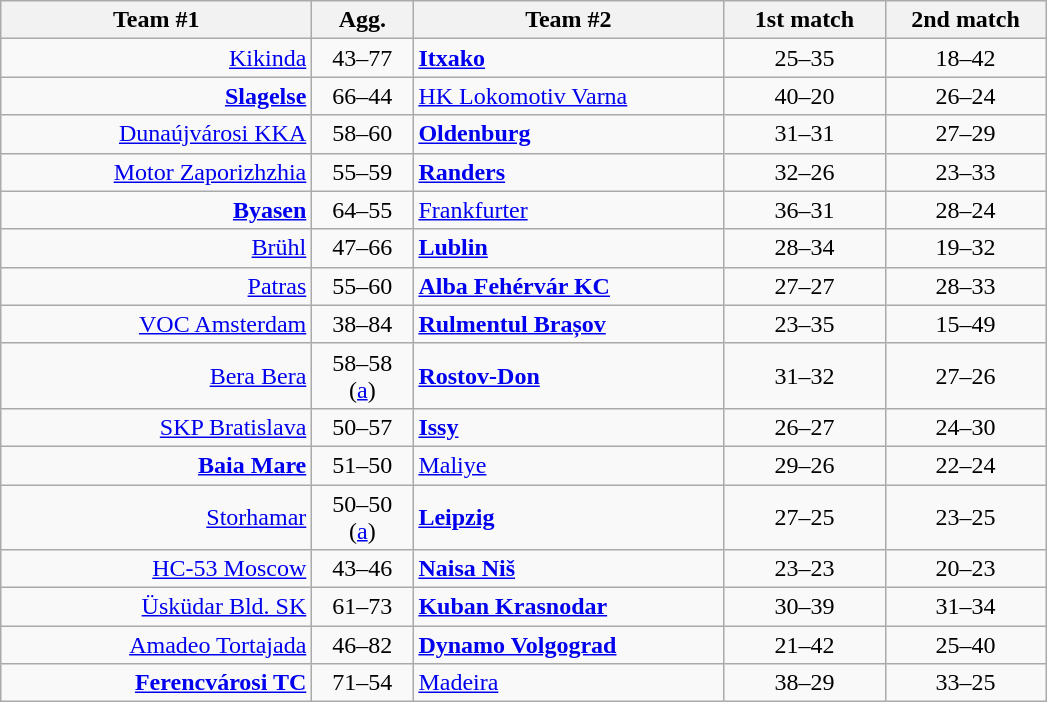<table class=wikitable style="text-align:center">
<tr>
<th width=200>Team #1</th>
<th width=60>Agg.</th>
<th width=200>Team #2</th>
<th width=100>1st match</th>
<th width=100>2nd match</th>
</tr>
<tr>
<td align=right><a href='#'>Kikinda</a> </td>
<td>43–77</td>
<td align=left> <strong><a href='#'>Itxako</a></strong></td>
<td align=center>25–35</td>
<td align=center>18–42</td>
</tr>
<tr>
<td align=right><strong><a href='#'>Slagelse</a></strong> </td>
<td>66–44</td>
<td align=left> <a href='#'>HK Lokomotiv Varna</a></td>
<td align=center>40–20</td>
<td align=center>26–24</td>
</tr>
<tr>
<td align=right><a href='#'>Dunaújvárosi KKA</a> </td>
<td>58–60</td>
<td align=left> <strong><a href='#'>Oldenburg</a></strong></td>
<td align=center>31–31</td>
<td align=center>27–29</td>
</tr>
<tr>
<td align=right><a href='#'>Motor Zaporizhzhia</a> </td>
<td>55–59</td>
<td align=left> <strong><a href='#'>Randers</a></strong></td>
<td align=center>32–26</td>
<td align=center>23–33</td>
</tr>
<tr>
<td align=right><strong><a href='#'>Byasen</a></strong> </td>
<td>64–55</td>
<td align=left> <a href='#'>Frankfurter</a></td>
<td align=center>36–31</td>
<td align=center>28–24</td>
</tr>
<tr>
<td align=right><a href='#'>Brühl</a> </td>
<td>47–66</td>
<td align=left> <strong><a href='#'>Lublin</a></strong></td>
<td align=center>28–34</td>
<td align=center>19–32</td>
</tr>
<tr>
<td align=right><a href='#'>Patras</a> </td>
<td>55–60</td>
<td align=left> <strong><a href='#'>Alba Fehérvár KC</a></strong></td>
<td align=center>27–27</td>
<td align=center>28–33</td>
</tr>
<tr>
<td align=right><a href='#'>VOC Amsterdam</a> </td>
<td>38–84</td>
<td align=left> <strong><a href='#'>Rulmentul Brașov</a></strong></td>
<td align=center>23–35</td>
<td align=center>15–49</td>
</tr>
<tr>
<td align=right><a href='#'>Bera Bera</a> </td>
<td>58–58 (<a href='#'>a</a>)</td>
<td align=left> <strong><a href='#'>Rostov-Don</a></strong></td>
<td align=center>31–32</td>
<td align=center>27–26</td>
</tr>
<tr>
<td align=right><a href='#'>SKP Bratislava</a> </td>
<td>50–57</td>
<td align=left> <strong><a href='#'>Issy</a></strong></td>
<td align=center>26–27</td>
<td align=center>24–30</td>
</tr>
<tr>
<td align=right><strong><a href='#'>Baia Mare</a></strong> </td>
<td>51–50</td>
<td align=left> <a href='#'>Maliye</a></td>
<td align=center>29–26</td>
<td align=center>22–24</td>
</tr>
<tr>
<td align=right><a href='#'>Storhamar</a> </td>
<td>50–50 (<a href='#'>a</a>)</td>
<td align=left> <strong><a href='#'>Leipzig</a></strong></td>
<td align=center>27–25</td>
<td align=center>23–25</td>
</tr>
<tr>
<td align=right><a href='#'>HC-53 Moscow</a> </td>
<td>43–46</td>
<td align=left> <strong><a href='#'>Naisa Niš</a></strong></td>
<td align=center>23–23</td>
<td align=center>20–23</td>
</tr>
<tr>
<td align=right><a href='#'>Üsküdar Bld. SK</a> </td>
<td>61–73</td>
<td align=left> <strong><a href='#'>Kuban Krasnodar</a></strong></td>
<td align=center>30–39</td>
<td align=center>31–34</td>
</tr>
<tr>
<td align=right><a href='#'>Amadeo Tortajada</a> </td>
<td>46–82</td>
<td align=left> <strong><a href='#'>Dynamo Volgograd</a></strong></td>
<td align=center>21–42</td>
<td align=center>25–40</td>
</tr>
<tr>
<td align=right><strong><a href='#'>Ferencvárosi TC</a></strong> </td>
<td>71–54</td>
<td align=left> <a href='#'>Madeira</a></td>
<td align=center>38–29</td>
<td align=center>33–25</td>
</tr>
</table>
